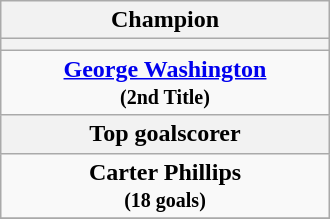<table class="wikitable" style="margin: 0 auto; width: 220px;">
<tr>
<th>Champion</th>
</tr>
<tr>
<th></th>
</tr>
<tr>
<td align="center"><strong><a href='#'>George Washington</a></strong><br><small><strong>(2nd Title)</strong></small></td>
</tr>
<tr>
<th>Top goalscorer</th>
</tr>
<tr>
<td align="center"><strong>Carter Phillips</strong><br><small><strong>(18 goals)</strong></small></td>
</tr>
<tr>
</tr>
</table>
